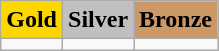<table class="wikitable">
<tr>
<td align=center bgcolor=gold> <strong>Gold</strong></td>
<td align=center bgcolor=silver> <strong>Silver</strong></td>
<td align=center bgcolor=cc9966> <strong>Bronze</strong></td>
</tr>
<tr>
<td></td>
<td></td>
<td></td>
</tr>
</table>
